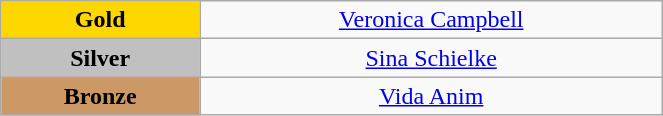<table class="wikitable" style="text-align:center; " width="35%">
<tr>
<td bgcolor="gold"><strong>Gold</strong></td>
<td><a href='#'>Veronica Campbell</a><br>  <small><em></em></small></td>
</tr>
<tr>
<td bgcolor="silver"><strong>Silver</strong></td>
<td><a href='#'>Sina Schielke</a><br>  <small><em></em></small></td>
</tr>
<tr>
<td bgcolor="CC9966"><strong>Bronze</strong></td>
<td><a href='#'>Vida Anim</a><br>  <small><em></em></small></td>
</tr>
</table>
